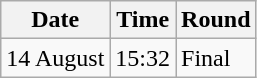<table class="wikitable">
<tr>
<th>Date</th>
<th>Time</th>
<th>Round</th>
</tr>
<tr>
<td>14 August</td>
<td>15:32</td>
<td>Final</td>
</tr>
</table>
